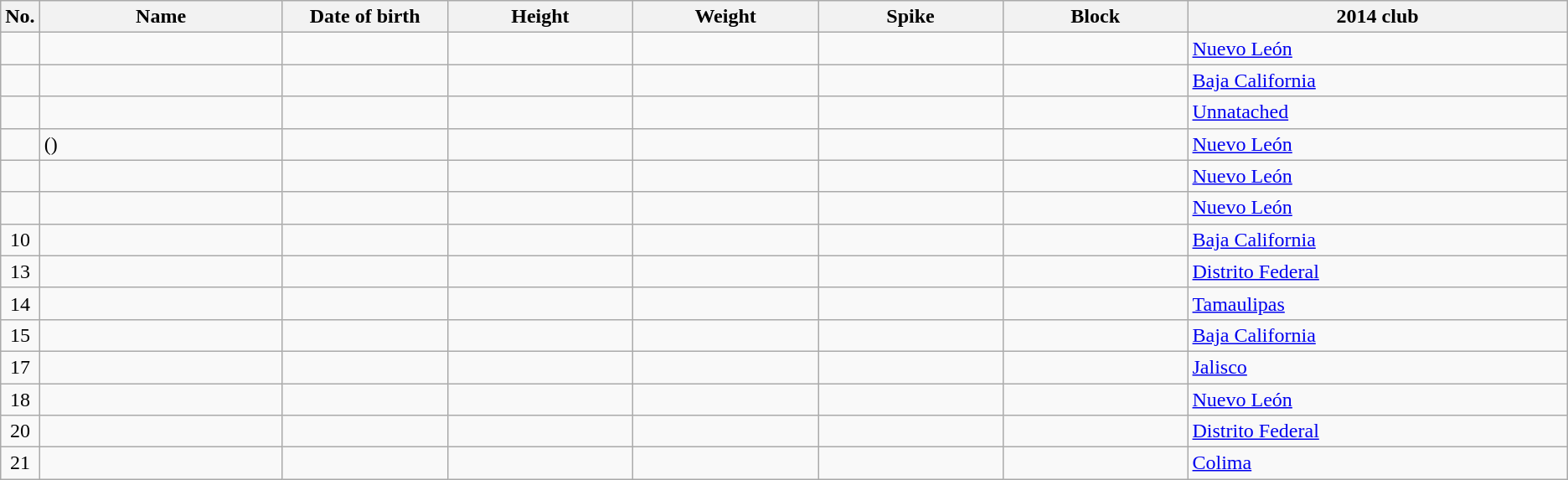<table class="wikitable sortable" style="font-size:100%; text-align:center;">
<tr>
<th>No.</th>
<th style="width:12em">Name</th>
<th style="width:8em">Date of birth</th>
<th style="width:9em">Height</th>
<th style="width:9em">Weight</th>
<th style="width:9em">Spike</th>
<th style="width:9em">Block</th>
<th style="width:19em">2014 club</th>
</tr>
<tr>
<td></td>
<td align=left></td>
<td align=right></td>
<td></td>
<td></td>
<td></td>
<td></td>
<td align=left> <a href='#'>Nuevo León</a></td>
</tr>
<tr>
<td></td>
<td align=left></td>
<td align=right></td>
<td></td>
<td></td>
<td></td>
<td></td>
<td align=left> <a href='#'>Baja California</a></td>
</tr>
<tr>
<td></td>
<td align=left></td>
<td align=right></td>
<td></td>
<td></td>
<td></td>
<td></td>
<td align=left><a href='#'>Unnatached</a></td>
</tr>
<tr>
<td></td>
<td align=left> ()</td>
<td align=right></td>
<td></td>
<td></td>
<td></td>
<td></td>
<td align=left> <a href='#'>Nuevo León</a></td>
</tr>
<tr>
<td></td>
<td align=left></td>
<td align=right></td>
<td></td>
<td></td>
<td></td>
<td></td>
<td align=left> <a href='#'>Nuevo León</a></td>
</tr>
<tr>
<td></td>
<td align=left></td>
<td align=right></td>
<td></td>
<td></td>
<td></td>
<td></td>
<td align=left> <a href='#'>Nuevo León</a></td>
</tr>
<tr>
<td>10</td>
<td align=left></td>
<td align=right></td>
<td></td>
<td></td>
<td></td>
<td></td>
<td align=left> <a href='#'>Baja California</a></td>
</tr>
<tr>
<td>13</td>
<td align=left></td>
<td align=right></td>
<td></td>
<td></td>
<td></td>
<td></td>
<td align=left> <a href='#'>Distrito Federal</a></td>
</tr>
<tr>
<td>14</td>
<td align=left></td>
<td align=right></td>
<td></td>
<td></td>
<td></td>
<td></td>
<td align=left> <a href='#'>Tamaulipas</a></td>
</tr>
<tr>
<td>15</td>
<td align=left></td>
<td align=right></td>
<td></td>
<td></td>
<td></td>
<td></td>
<td align=left> <a href='#'>Baja California</a></td>
</tr>
<tr>
<td>17</td>
<td align=left></td>
<td align=right></td>
<td></td>
<td></td>
<td></td>
<td></td>
<td align=left> <a href='#'>Jalisco</a></td>
</tr>
<tr>
<td>18</td>
<td align=left></td>
<td align=right></td>
<td></td>
<td></td>
<td></td>
<td></td>
<td align=left> <a href='#'>Nuevo León</a></td>
</tr>
<tr>
<td>20</td>
<td align=left></td>
<td align=right></td>
<td></td>
<td></td>
<td></td>
<td></td>
<td align=left> <a href='#'>Distrito Federal</a></td>
</tr>
<tr>
<td>21</td>
<td align=left></td>
<td align=right></td>
<td></td>
<td></td>
<td></td>
<td></td>
<td align=left> <a href='#'>Colima</a></td>
</tr>
</table>
